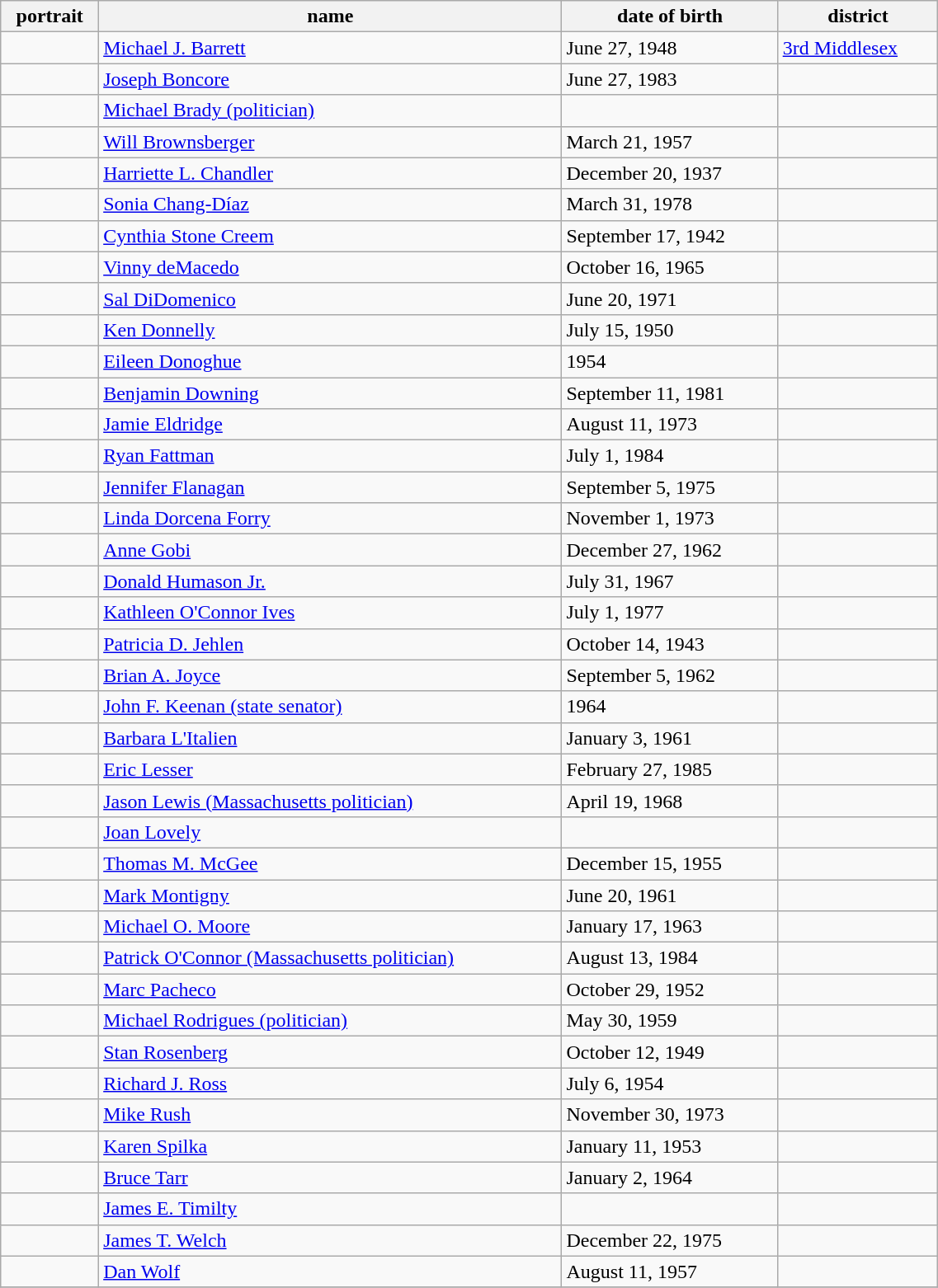<table class='wikitable sortable' style="width:60%">
<tr>
<th>portrait</th>
<th>name </th>
<th data-sort-type=date>date of birth</th>
<th>district </th>
</tr>
<tr>
<td></td>
<td><a href='#'>Michael J. Barrett</a></td>
<td>June 27, 1948</td>
<td><a href='#'>3rd Middlesex</a></td>
</tr>
<tr>
<td></td>
<td><a href='#'>Joseph Boncore</a></td>
<td>June 27, 1983</td>
<td></td>
</tr>
<tr>
<td></td>
<td><a href='#'>Michael Brady (politician)</a></td>
<td></td>
<td></td>
</tr>
<tr>
<td></td>
<td><a href='#'>Will Brownsberger</a></td>
<td>March 21, 1957</td>
<td></td>
</tr>
<tr>
<td></td>
<td><a href='#'>Harriette L. Chandler</a></td>
<td>December 20, 1937</td>
<td></td>
</tr>
<tr>
<td></td>
<td><a href='#'>Sonia Chang-Díaz</a></td>
<td>March 31, 1978</td>
<td></td>
</tr>
<tr>
<td></td>
<td><a href='#'>Cynthia Stone Creem</a></td>
<td>September 17, 1942</td>
<td></td>
</tr>
<tr>
<td></td>
<td><a href='#'>Vinny deMacedo</a></td>
<td>October 16, 1965</td>
<td></td>
</tr>
<tr>
<td></td>
<td><a href='#'>Sal DiDomenico</a></td>
<td>June 20, 1971</td>
<td></td>
</tr>
<tr>
<td></td>
<td><a href='#'>Ken Donnelly</a></td>
<td>July 15, 1950</td>
<td></td>
</tr>
<tr>
<td></td>
<td><a href='#'>Eileen Donoghue</a></td>
<td>1954</td>
<td></td>
</tr>
<tr>
<td></td>
<td><a href='#'>Benjamin Downing</a></td>
<td>September 11, 1981</td>
<td></td>
</tr>
<tr>
<td></td>
<td><a href='#'>Jamie Eldridge</a></td>
<td>August 11, 1973</td>
<td></td>
</tr>
<tr>
<td></td>
<td><a href='#'>Ryan Fattman</a></td>
<td>July 1, 1984</td>
<td></td>
</tr>
<tr>
<td></td>
<td><a href='#'>Jennifer Flanagan</a></td>
<td>September 5, 1975</td>
<td></td>
</tr>
<tr>
<td></td>
<td><a href='#'>Linda Dorcena Forry</a></td>
<td>November 1, 1973</td>
<td></td>
</tr>
<tr>
<td></td>
<td><a href='#'>Anne Gobi</a></td>
<td>December 27, 1962</td>
<td></td>
</tr>
<tr>
<td></td>
<td><a href='#'>Donald Humason Jr.</a></td>
<td>July 31, 1967</td>
<td></td>
</tr>
<tr>
<td></td>
<td><a href='#'>Kathleen O'Connor Ives</a></td>
<td>July 1, 1977</td>
<td></td>
</tr>
<tr>
<td></td>
<td><a href='#'>Patricia D. Jehlen</a></td>
<td>October 14, 1943</td>
<td></td>
</tr>
<tr>
<td></td>
<td><a href='#'>Brian A. Joyce</a></td>
<td>September 5, 1962</td>
<td></td>
</tr>
<tr>
<td></td>
<td><a href='#'>John F. Keenan (state senator)</a></td>
<td>1964</td>
<td></td>
</tr>
<tr>
<td></td>
<td><a href='#'>Barbara L'Italien</a></td>
<td>January 3, 1961</td>
<td></td>
</tr>
<tr>
<td></td>
<td><a href='#'>Eric Lesser</a></td>
<td>February 27, 1985</td>
<td></td>
</tr>
<tr>
<td></td>
<td><a href='#'>Jason Lewis (Massachusetts politician)</a></td>
<td>April 19, 1968</td>
<td></td>
</tr>
<tr>
<td></td>
<td><a href='#'>Joan Lovely</a></td>
<td></td>
<td></td>
</tr>
<tr>
<td></td>
<td><a href='#'>Thomas M. McGee</a></td>
<td>December 15, 1955</td>
<td></td>
</tr>
<tr>
<td></td>
<td><a href='#'>Mark Montigny</a></td>
<td>June 20, 1961</td>
<td></td>
</tr>
<tr>
<td></td>
<td><a href='#'>Michael O. Moore</a></td>
<td>January 17, 1963</td>
<td></td>
</tr>
<tr>
<td></td>
<td><a href='#'>Patrick O'Connor (Massachusetts politician)</a></td>
<td>August 13, 1984</td>
<td></td>
</tr>
<tr>
<td></td>
<td><a href='#'>Marc Pacheco</a></td>
<td>October 29, 1952</td>
<td></td>
</tr>
<tr>
<td></td>
<td><a href='#'>Michael Rodrigues (politician)</a></td>
<td>May 30, 1959</td>
<td></td>
</tr>
<tr>
<td></td>
<td><a href='#'>Stan Rosenberg</a></td>
<td>October 12, 1949</td>
<td></td>
</tr>
<tr>
<td></td>
<td><a href='#'>Richard J. Ross</a></td>
<td>July 6, 1954</td>
<td></td>
</tr>
<tr>
<td></td>
<td><a href='#'>Mike Rush</a></td>
<td>November 30, 1973</td>
<td></td>
</tr>
<tr>
<td></td>
<td><a href='#'>Karen Spilka</a></td>
<td>January 11, 1953</td>
<td></td>
</tr>
<tr>
<td></td>
<td><a href='#'>Bruce Tarr</a></td>
<td>January 2, 1964</td>
<td></td>
</tr>
<tr>
<td></td>
<td><a href='#'>James E. Timilty</a></td>
<td></td>
<td></td>
</tr>
<tr>
<td></td>
<td><a href='#'>James T. Welch</a></td>
<td>December 22, 1975</td>
<td></td>
</tr>
<tr>
<td></td>
<td><a href='#'>Dan Wolf</a></td>
<td>August 11, 1957</td>
<td></td>
</tr>
<tr>
</tr>
</table>
